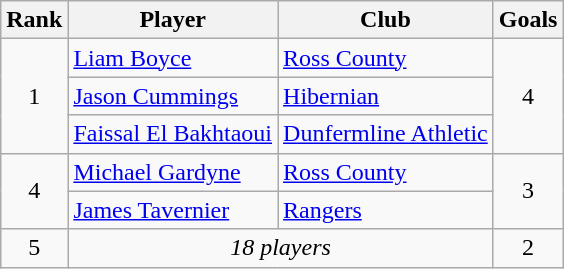<table class="wikitable sortable" style="text-align:center">
<tr>
<th>Rank</th>
<th>Player</th>
<th>Club</th>
<th>Goals</th>
</tr>
<tr>
<td rowspan=3>1 </td>
<td align=left> <a href='#'>Liam Boyce</a> </td>
<td align=left><a href='#'>Ross County</a></td>
<td rowspan=3>4</td>
</tr>
<tr>
<td align=left> <a href='#'>Jason Cummings</a> </td>
<td align=left><a href='#'>Hibernian</a></td>
</tr>
<tr>
<td align=left> <a href='#'>Faissal El Bakhtaoui</a> </td>
<td align=left><a href='#'>Dunfermline Athletic</a></td>
</tr>
<tr>
<td rowspan=2>4 </td>
<td align=left> <a href='#'>Michael Gardyne</a> </td>
<td align=left><a href='#'>Ross County</a></td>
<td rowspan=2>3</td>
</tr>
<tr>
<td align=left> <a href='#'>James Tavernier</a> </td>
<td align=left><a href='#'>Rangers</a></td>
</tr>
<tr>
<td rowspan=1>5 </td>
<td colspan=2><em>18 players</em></td>
<td>2</td>
</tr>
</table>
